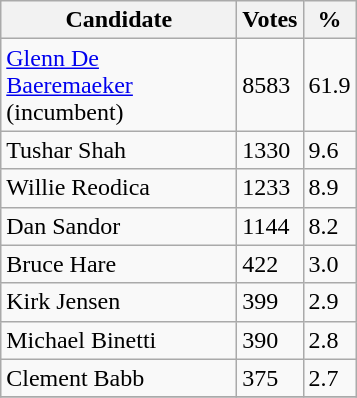<table class="wikitable">
<tr>
<th bgcolor="#DDDDFF" width="150px">Candidate</th>
<th bgcolor="#DDDDFF">Votes</th>
<th bgcolor="#DDDDFF">%</th>
</tr>
<tr>
<td><a href='#'>Glenn De Baeremaeker</a> (incumbent)</td>
<td>8583</td>
<td>61.9</td>
</tr>
<tr>
<td>Tushar Shah</td>
<td>1330</td>
<td>9.6</td>
</tr>
<tr>
<td>Willie Reodica</td>
<td>1233</td>
<td>8.9</td>
</tr>
<tr>
<td>Dan Sandor</td>
<td>1144</td>
<td>8.2</td>
</tr>
<tr>
<td>Bruce Hare</td>
<td>422</td>
<td>3.0</td>
</tr>
<tr>
<td>Kirk Jensen</td>
<td>399</td>
<td>2.9</td>
</tr>
<tr>
<td>Michael Binetti</td>
<td>390</td>
<td>2.8</td>
</tr>
<tr>
<td>Clement Babb</td>
<td>375</td>
<td>2.7</td>
</tr>
<tr>
</tr>
</table>
